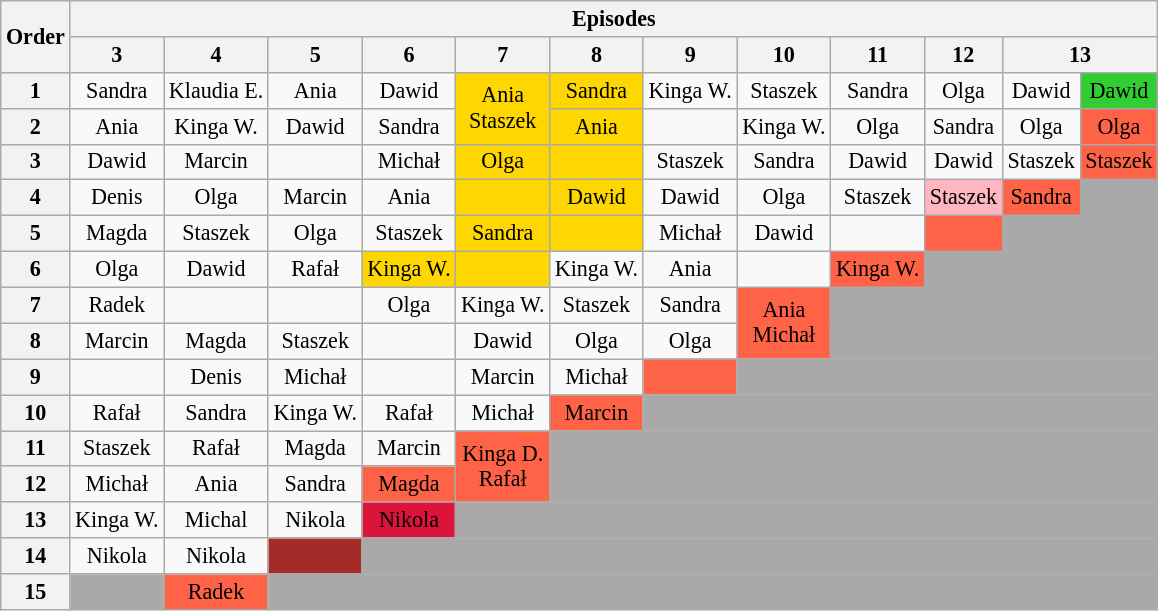<table class="wikitable" style="text-align:center; font-size:92%">
<tr>
<th rowspan=2>Order</th>
<th colspan=14>Episodes</th>
</tr>
<tr>
<th>3</th>
<th>4</th>
<th>5</th>
<th>6</th>
<th>7</th>
<th>8</th>
<th>9</th>
<th>10</th>
<th>11</th>
<th>12</th>
<th colspan="2">13</th>
</tr>
<tr>
<th>1</th>
<td>Sandra</td>
<td {{nowrap>Klaudia E.</td>
<td>Ania</td>
<td>Dawid</td>
<td rowspan="2" style="background:gold">Ania<br>Staszek</td>
<td style="background:gold">Sandra</td>
<td>Kinga W.</td>
<td>Staszek</td>
<td>Sandra</td>
<td>Olga</td>
<td>Dawid</td>
<td style="background:limegreen">Dawid</td>
</tr>
<tr>
<th>2</th>
<td>Ania</td>
<td>Kinga W.</td>
<td>Dawid</td>
<td>Sandra</td>
<td style="background:gold">Ania</td>
<td></td>
<td>Kinga W.</td>
<td>Olga</td>
<td>Sandra</td>
<td>Olga</td>
<td style="background:tomato">Olga</td>
</tr>
<tr>
<th>3</th>
<td>Dawid</td>
<td>Marcin</td>
<td></td>
<td>Michał</td>
<td style="background:gold">Olga</td>
<td style="background:gold"></td>
<td>Staszek</td>
<td>Sandra</td>
<td>Dawid</td>
<td>Dawid</td>
<td>Staszek</td>
<td style="background:tomato">Staszek</td>
</tr>
<tr>
<th>4</th>
<td>Denis</td>
<td>Olga</td>
<td>Marcin</td>
<td>Ania</td>
<td style="background:gold"></td>
<td style="background:gold">Dawid</td>
<td>Dawid</td>
<td>Olga</td>
<td>Staszek</td>
<td style="background:lightpink">Staszek</td>
<td style="background:tomato">Sandra</td>
<td style="background:darkgray;" colspan="50"></td>
</tr>
<tr>
<th>5</th>
<td>Magda</td>
<td>Staszek</td>
<td>Olga</td>
<td>Staszek</td>
<td style="background:gold">Sandra</td>
<td style="background:gold"></td>
<td>Michał</td>
<td>Dawid</td>
<td></td>
<td style="background:tomato"></td>
<td style="background:darkgray;" colspan="50"></td>
</tr>
<tr>
<th>6</th>
<td>Olga</td>
<td>Dawid</td>
<td>Rafał</td>
<td style="background:gold">Kinga W.</td>
<td style="background:gold"></td>
<td>Kinga W.</td>
<td>Ania</td>
<td></td>
<td style="background:tomato">Kinga W.</td>
<td style="background:darkgray;" colspan="50"></td>
</tr>
<tr>
<th>7</th>
<td>Radek</td>
<td></td>
<td></td>
<td>Olga</td>
<td>Kinga W.</td>
<td>Staszek</td>
<td>Sandra</td>
<td rowspan="2" style="background:tomato">Ania<br>Michał</td>
<td rowspan="2" style="background:darkgray;" colspan="50"></td>
</tr>
<tr>
<th>8</th>
<td>Marcin</td>
<td>Magda</td>
<td>Staszek</td>
<td></td>
<td>Dawid</td>
<td>Olga</td>
<td>Olga</td>
</tr>
<tr>
<th>9</th>
<td></td>
<td>Denis</td>
<td>Michał</td>
<td></td>
<td>Marcin</td>
<td>Michał</td>
<td style="background:tomato"></td>
<td style="background:darkgray;" colspan="50"></td>
</tr>
<tr>
<th>10</th>
<td>Rafał</td>
<td>Sandra</td>
<td>Kinga W.</td>
<td>Rafał</td>
<td>Michał</td>
<td style="background:tomato">Marcin</td>
<td style="background:darkgray;" colspan="50"></td>
</tr>
<tr>
<th>11</th>
<td>Staszek</td>
<td>Rafał</td>
<td>Magda</td>
<td>Marcin</td>
<td rowspan="2" style="background:tomato">Kinga D.<br>Rafał</td>
<td rowspan="2" style="background:darkgray;" colspan="50"></td>
</tr>
<tr>
<th>12</th>
<td>Michał</td>
<td>Ania</td>
<td>Sandra</td>
<td style="background:tomato">Magda</td>
</tr>
<tr>
<th>13</th>
<td>Kinga W.</td>
<td>Michal</td>
<td>Nikola</td>
<td style="background:crimson;"><span>Nikola</span></td>
<td style="background:darkgray;" colspan="50"></td>
</tr>
<tr>
<th>14</th>
<td>Nikola</td>
<td>Nikola</td>
<td style="background:brown"></td>
<td style="background:darkgray;" colspan="50"></td>
</tr>
<tr>
<th>15</th>
<td style="background:darkgray"></td>
<td style="background:tomato">Radek</td>
<td style="background:darkgray;" colspan="50"></td>
</tr>
</table>
